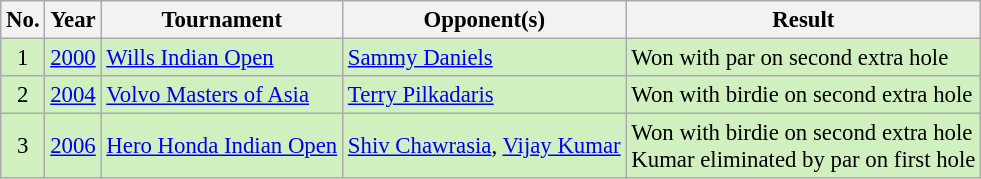<table class="wikitable" style="font-size:95%;">
<tr>
<th>No.</th>
<th>Year</th>
<th>Tournament</th>
<th>Opponent(s)</th>
<th>Result</th>
</tr>
<tr style="background:#D0F0C0;">
<td align=center>1</td>
<td><a href='#'>2000</a></td>
<td><a href='#'>Wills Indian Open</a></td>
<td> <a href='#'>Sammy Daniels</a></td>
<td>Won with par on second extra hole</td>
</tr>
<tr style="background:#D0F0C0;">
<td align=center>2</td>
<td><a href='#'>2004</a></td>
<td><a href='#'>Volvo Masters of Asia</a></td>
<td> <a href='#'>Terry Pilkadaris</a></td>
<td>Won with birdie on second extra hole</td>
</tr>
<tr style="background:#D0F0C0;">
<td align=center>3</td>
<td><a href='#'>2006</a></td>
<td><a href='#'>Hero Honda Indian Open</a></td>
<td> <a href='#'>Shiv Chawrasia</a>,  <a href='#'>Vijay Kumar</a></td>
<td>Won with birdie on second extra hole<br>Kumar eliminated by par on first hole</td>
</tr>
</table>
